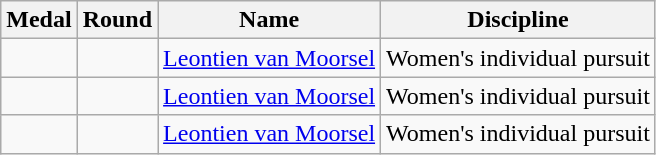<table class="wikitable sortable">
<tr>
<th>Medal</th>
<th>Round</th>
<th>Name</th>
<th>Discipline</th>
</tr>
<tr>
<td></td>
<td></td>
<td><a href='#'>Leontien van Moorsel</a></td>
<td>Women's individual pursuit</td>
</tr>
<tr>
<td></td>
<td></td>
<td><a href='#'>Leontien van Moorsel</a></td>
<td>Women's individual pursuit</td>
</tr>
<tr>
<td></td>
<td><strong></strong></td>
<td><a href='#'>Leontien van Moorsel</a></td>
<td>Women's individual pursuit</td>
</tr>
</table>
